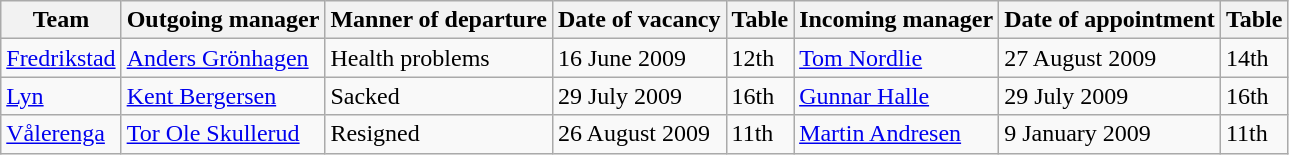<table class="wikitable">
<tr>
<th>Team</th>
<th>Outgoing manager</th>
<th>Manner of departure</th>
<th>Date of vacancy</th>
<th>Table</th>
<th>Incoming manager</th>
<th>Date of appointment</th>
<th>Table</th>
</tr>
<tr>
<td><a href='#'>Fredrikstad</a></td>
<td> <a href='#'>Anders Grönhagen</a></td>
<td>Health problems</td>
<td>16 June 2009</td>
<td>12th</td>
<td> <a href='#'>Tom Nordlie</a></td>
<td>27 August 2009</td>
<td>14th</td>
</tr>
<tr>
<td><a href='#'>Lyn</a></td>
<td> <a href='#'>Kent Bergersen</a></td>
<td>Sacked</td>
<td>29 July 2009</td>
<td>16th</td>
<td> <a href='#'>Gunnar Halle</a></td>
<td>29 July 2009</td>
<td>16th</td>
</tr>
<tr>
<td><a href='#'>Vålerenga</a></td>
<td> <a href='#'>Tor Ole Skullerud</a></td>
<td>Resigned</td>
<td>26 August 2009</td>
<td>11th</td>
<td> <a href='#'>Martin Andresen</a></td>
<td>9 January 2009</td>
<td>11th</td>
</tr>
</table>
